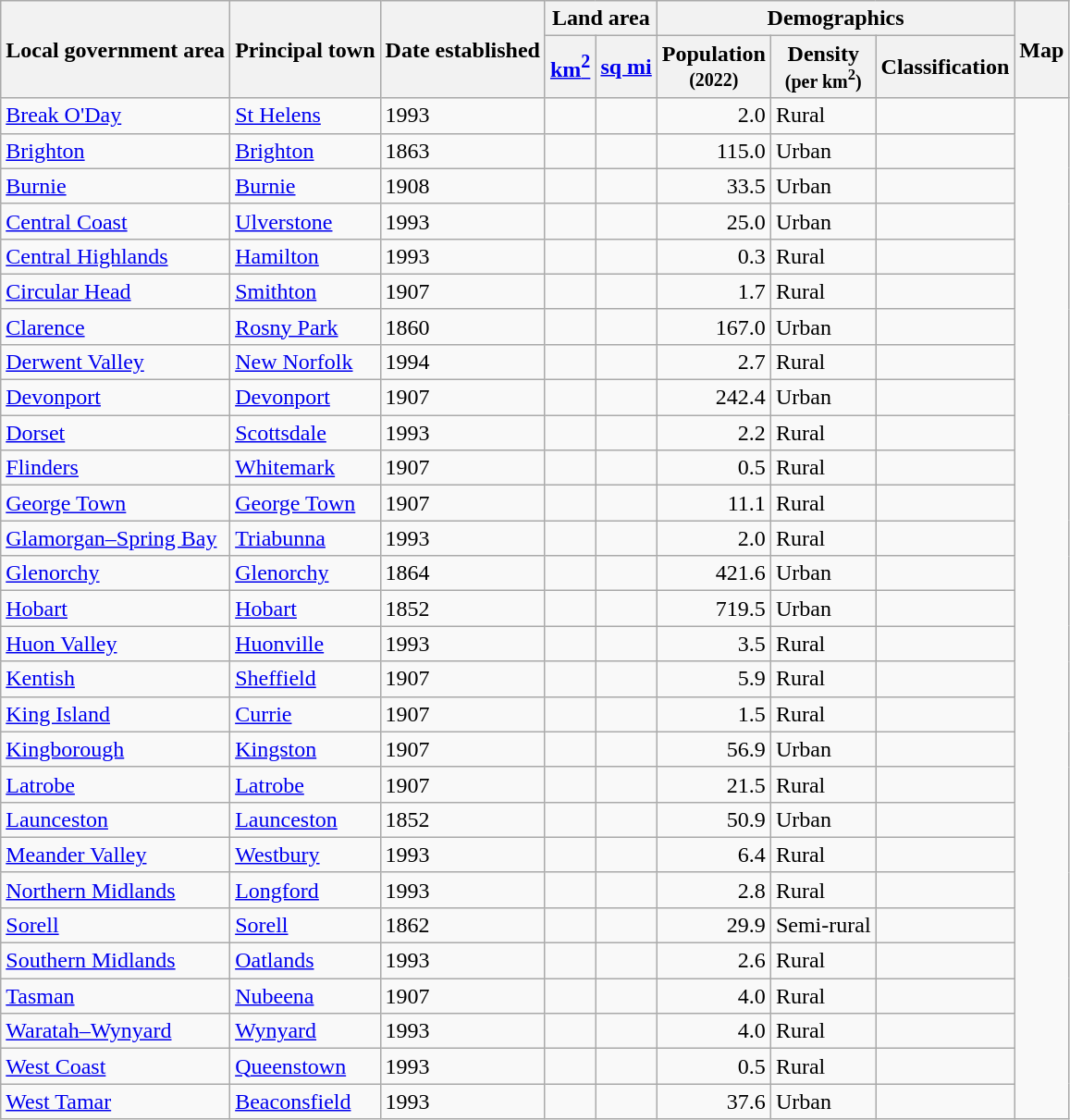<table class="wikitable sortable">
<tr>
<th scope="col" rowspan=2>Local government area</th>
<th scope="col" rowspan=2>Principal town</th>
<th scope="col" rowspan=2>Date established</th>
<th scope="col" colspan=2>Land area</th>
<th scope="col" colspan=3>Demographics</th>
<th class=unsortable scope="col" rowspan=2>Map</th>
</tr>
<tr>
<th scope="col"><a href='#'>km<sup>2</sup></a></th>
<th scope="col"><a href='#'>sq mi</a></th>
<th scope="col">Population<br><small>(2022)</small></th>
<th scope="col">Density<br><small>(per km<sup>2</sup>)</small></th>
<th scope="col">Classification</th>
</tr>
<tr>
<td><a href='#'>Break O'Day</a></td>
<td><a href='#'>St Helens</a></td>
<td>1993</td>
<td></td>
<td align=right></td>
<td align=right>2.0</td>
<td>Rural</td>
<td></td>
</tr>
<tr>
<td><a href='#'>Brighton</a></td>
<td><a href='#'>Brighton</a></td>
<td>1863</td>
<td></td>
<td align=right></td>
<td align=right>115.0</td>
<td>Urban</td>
<td></td>
</tr>
<tr>
<td><a href='#'>Burnie</a></td>
<td><a href='#'>Burnie</a></td>
<td>1908</td>
<td></td>
<td align=right></td>
<td align=right>33.5</td>
<td>Urban</td>
<td></td>
</tr>
<tr>
<td><a href='#'>Central Coast</a></td>
<td><a href='#'>Ulverstone</a></td>
<td>1993</td>
<td></td>
<td align=right></td>
<td align=right>25.0</td>
<td>Urban</td>
<td></td>
</tr>
<tr>
<td><a href='#'>Central Highlands</a></td>
<td><a href='#'>Hamilton</a></td>
<td>1993</td>
<td></td>
<td align=right></td>
<td align=right>0.3</td>
<td>Rural</td>
<td></td>
</tr>
<tr>
<td><a href='#'>Circular Head</a></td>
<td><a href='#'>Smithton</a></td>
<td>1907</td>
<td></td>
<td align=right></td>
<td align=right>1.7</td>
<td>Rural</td>
<td></td>
</tr>
<tr>
<td><a href='#'>Clarence</a></td>
<td><a href='#'>Rosny Park</a></td>
<td>1860</td>
<td></td>
<td align=right></td>
<td align=right>167.0</td>
<td>Urban</td>
<td></td>
</tr>
<tr>
<td><a href='#'>Derwent Valley</a></td>
<td><a href='#'>New Norfolk</a></td>
<td>1994</td>
<td></td>
<td align=right></td>
<td align=right>2.7</td>
<td>Rural</td>
<td></td>
</tr>
<tr>
<td><a href='#'>Devonport</a></td>
<td><a href='#'>Devonport</a></td>
<td>1907</td>
<td></td>
<td align=right></td>
<td align=right>242.4</td>
<td>Urban</td>
<td></td>
</tr>
<tr>
<td><a href='#'>Dorset</a></td>
<td><a href='#'>Scottsdale</a></td>
<td>1993</td>
<td></td>
<td align=right></td>
<td align=right>2.2</td>
<td>Rural</td>
<td></td>
</tr>
<tr>
<td><a href='#'>Flinders</a></td>
<td><a href='#'>Whitemark</a></td>
<td>1907</td>
<td></td>
<td align=right></td>
<td align=right>0.5</td>
<td>Rural</td>
<td></td>
</tr>
<tr>
<td><a href='#'>George Town</a></td>
<td><a href='#'>George Town</a></td>
<td>1907</td>
<td></td>
<td align=right></td>
<td align=right>11.1</td>
<td>Rural</td>
<td></td>
</tr>
<tr>
<td><a href='#'>Glamorgan–Spring Bay</a></td>
<td><a href='#'>Triabunna</a></td>
<td>1993</td>
<td></td>
<td align=right></td>
<td align=right>2.0</td>
<td>Rural</td>
<td></td>
</tr>
<tr>
<td><a href='#'>Glenorchy</a></td>
<td><a href='#'>Glenorchy</a></td>
<td>1864</td>
<td></td>
<td align=right></td>
<td align=right>421.6</td>
<td>Urban</td>
<td></td>
</tr>
<tr>
<td><a href='#'>Hobart</a></td>
<td><a href='#'>Hobart</a></td>
<td>1852</td>
<td></td>
<td align=right></td>
<td align=right>719.5</td>
<td>Urban</td>
<td></td>
</tr>
<tr>
<td><a href='#'>Huon Valley</a></td>
<td><a href='#'>Huonville</a></td>
<td>1993</td>
<td></td>
<td align=right></td>
<td align=right>3.5</td>
<td>Rural</td>
<td></td>
</tr>
<tr>
<td><a href='#'>Kentish</a></td>
<td><a href='#'>Sheffield</a></td>
<td>1907</td>
<td></td>
<td align=right></td>
<td align=right>5.9</td>
<td>Rural</td>
<td></td>
</tr>
<tr>
<td><a href='#'>King Island</a></td>
<td><a href='#'>Currie</a></td>
<td>1907</td>
<td></td>
<td align=right></td>
<td align=right>1.5</td>
<td>Rural</td>
<td></td>
</tr>
<tr>
<td><a href='#'>Kingborough</a></td>
<td><a href='#'>Kingston</a></td>
<td>1907</td>
<td></td>
<td align=right></td>
<td align=right>56.9</td>
<td>Urban</td>
<td></td>
</tr>
<tr>
<td><a href='#'>Latrobe</a></td>
<td><a href='#'>Latrobe</a></td>
<td>1907</td>
<td></td>
<td align=right></td>
<td align=right>21.5</td>
<td>Rural</td>
<td></td>
</tr>
<tr>
<td><a href='#'>Launceston</a></td>
<td><a href='#'>Launceston</a></td>
<td>1852</td>
<td></td>
<td align=right></td>
<td align=right>50.9</td>
<td>Urban</td>
<td></td>
</tr>
<tr>
<td><a href='#'>Meander Valley</a></td>
<td><a href='#'>Westbury</a></td>
<td>1993</td>
<td></td>
<td align=right></td>
<td align=right>6.4</td>
<td>Rural</td>
<td></td>
</tr>
<tr>
<td><a href='#'>Northern Midlands</a></td>
<td><a href='#'>Longford</a></td>
<td>1993</td>
<td></td>
<td align=right></td>
<td align=right>2.8</td>
<td>Rural</td>
<td></td>
</tr>
<tr>
<td><a href='#'>Sorell</a></td>
<td><a href='#'>Sorell</a></td>
<td>1862</td>
<td></td>
<td align=right></td>
<td align=right>29.9</td>
<td>Semi-rural</td>
<td></td>
</tr>
<tr>
<td><a href='#'>Southern Midlands</a></td>
<td><a href='#'>Oatlands</a></td>
<td>1993</td>
<td></td>
<td align=right></td>
<td align=right>2.6</td>
<td>Rural</td>
<td></td>
</tr>
<tr>
<td><a href='#'>Tasman</a></td>
<td><a href='#'>Nubeena</a></td>
<td>1907</td>
<td></td>
<td align=right></td>
<td align=right>4.0</td>
<td>Rural</td>
<td></td>
</tr>
<tr>
<td><a href='#'>Waratah–Wynyard</a></td>
<td><a href='#'>Wynyard</a></td>
<td>1993</td>
<td></td>
<td align=right></td>
<td align=right>4.0</td>
<td>Rural</td>
<td></td>
</tr>
<tr>
<td><a href='#'>West Coast</a></td>
<td><a href='#'>Queenstown</a></td>
<td>1993</td>
<td></td>
<td align=right></td>
<td align=right>0.5</td>
<td>Rural</td>
<td></td>
</tr>
<tr>
<td><a href='#'>West Tamar</a></td>
<td><a href='#'>Beaconsfield</a></td>
<td>1993</td>
<td></td>
<td align=right></td>
<td align=right>37.6</td>
<td>Urban</td>
<td></td>
</tr>
</table>
